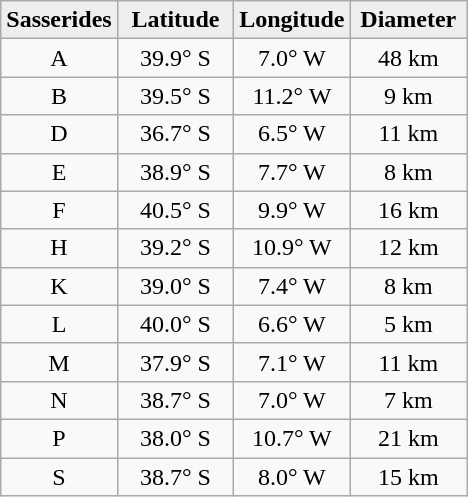<table class="wikitable">
<tr>
<th width="25%" style="background:#eeeeee;">Sasserides</th>
<th width="25%" style="background:#eeeeee;">Latitude</th>
<th width="25%" style="background:#eeeeee;">Longitude</th>
<th width="25%" style="background:#eeeeee;">Diameter</th>
</tr>
<tr>
<td align="center">A</td>
<td align="center">39.9° S</td>
<td align="center">7.0° W</td>
<td align="center">48 km</td>
</tr>
<tr>
<td align="center">B</td>
<td align="center">39.5° S</td>
<td align="center">11.2° W</td>
<td align="center">9 km</td>
</tr>
<tr>
<td align="center">D</td>
<td align="center">36.7° S</td>
<td align="center">6.5° W</td>
<td align="center">11 km</td>
</tr>
<tr>
<td align="center">E</td>
<td align="center">38.9° S</td>
<td align="center">7.7° W</td>
<td align="center">8 km</td>
</tr>
<tr>
<td align="center">F</td>
<td align="center">40.5° S</td>
<td align="center">9.9° W</td>
<td align="center">16 km</td>
</tr>
<tr>
<td align="center">H</td>
<td align="center">39.2° S</td>
<td align="center">10.9° W</td>
<td align="center">12 km</td>
</tr>
<tr>
<td align="center">K</td>
<td align="center">39.0° S</td>
<td align="center">7.4° W</td>
<td align="center">8 km</td>
</tr>
<tr>
<td align="center">L</td>
<td align="center">40.0° S</td>
<td align="center">6.6° W</td>
<td align="center">5 km</td>
</tr>
<tr>
<td align="center">M</td>
<td align="center">37.9° S</td>
<td align="center">7.1° W</td>
<td align="center">11 km</td>
</tr>
<tr>
<td align="center">N</td>
<td align="center">38.7° S</td>
<td align="center">7.0° W</td>
<td align="center">7 km</td>
</tr>
<tr>
<td align="center">P</td>
<td align="center">38.0° S</td>
<td align="center">10.7° W</td>
<td align="center">21 km</td>
</tr>
<tr>
<td align="center">S</td>
<td align="center">38.7° S</td>
<td align="center">8.0° W</td>
<td align="center">15 km</td>
</tr>
</table>
